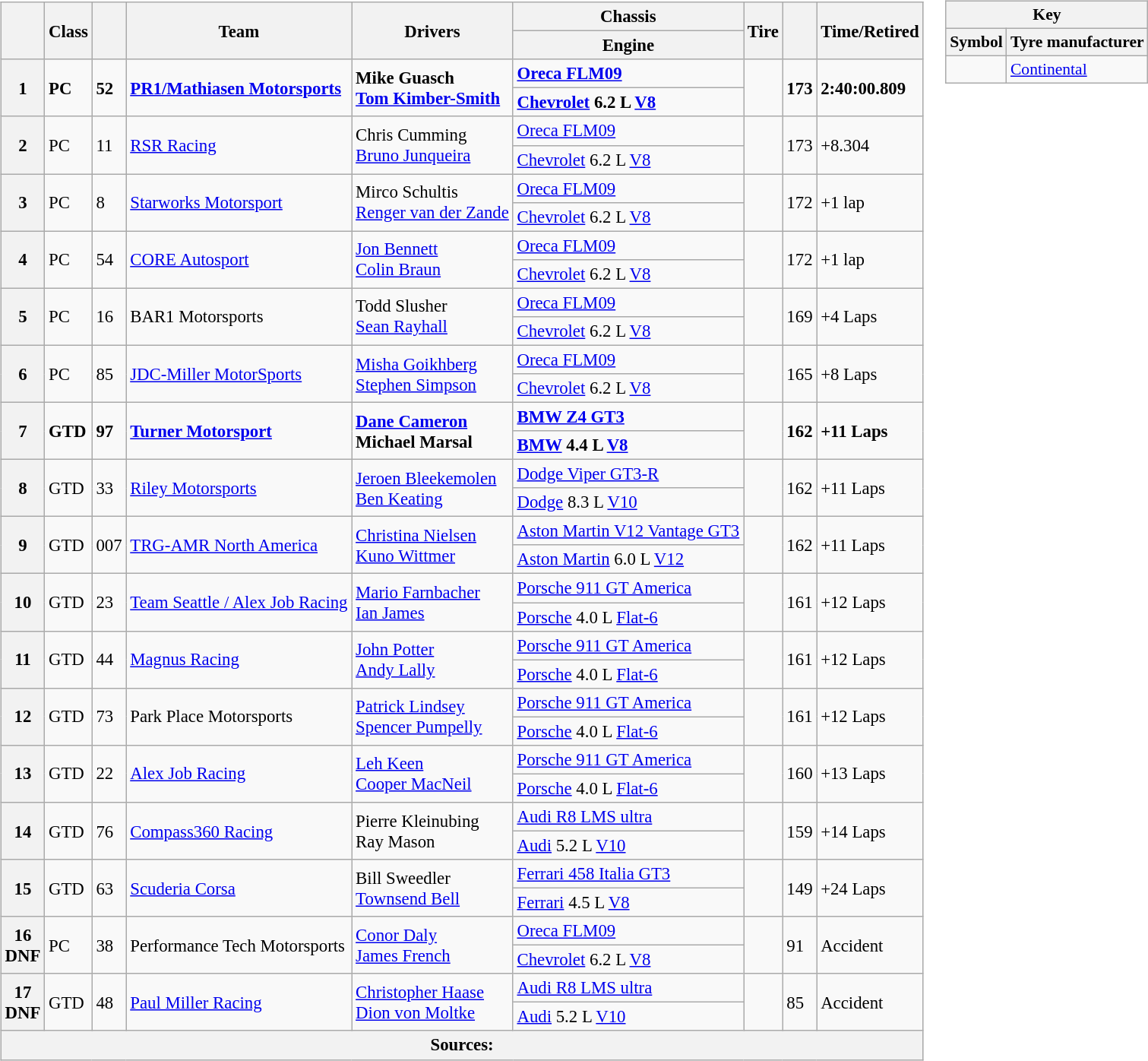<table>
<tr valign="top">
<td><br><table class="wikitable" style="font-size: 95%;">
<tr>
<th rowspan="2"></th>
<th rowspan="2">Class</th>
<th rowspan="2" class="unsortable"></th>
<th rowspan="2" class="unsortable">Team</th>
<th rowspan="2" class="unsortable">Drivers</th>
<th scope="col" class="unsortable">Chassis</th>
<th rowspan="2">Tire</th>
<th rowspan="2" class="unsortable"></th>
<th rowspan="2" class="unsortable">Time/Retired</th>
</tr>
<tr>
<th>Engine</th>
</tr>
<tr style="font-weight:bold">
<th rowspan="2">1</th>
<td rowspan="2">PC</td>
<td rowspan="2">52</td>
<td rowspan="2"> <a href='#'>PR1/Mathiasen Motorsports</a></td>
<td rowspan="2"> Mike Guasch<br> <a href='#'>Tom Kimber-Smith</a></td>
<td><a href='#'>Oreca FLM09</a></td>
<td rowspan="2"></td>
<td rowspan="2">173</td>
<td rowspan="2">2:40:00.809</td>
</tr>
<tr style="font-weight:bold">
<td><a href='#'>Chevrolet</a> 6.2 L <a href='#'>V8</a></td>
</tr>
<tr>
<th rowspan="2">2</th>
<td rowspan="2">PC</td>
<td rowspan="2">11</td>
<td rowspan="2"> <a href='#'>RSR Racing</a></td>
<td rowspan="2"> Chris Cumming<br> <a href='#'>Bruno Junqueira</a></td>
<td><a href='#'>Oreca FLM09</a></td>
<td rowspan="2"></td>
<td rowspan="2">173</td>
<td rowspan="2">+8.304</td>
</tr>
<tr>
<td><a href='#'>Chevrolet</a> 6.2 L <a href='#'>V8</a></td>
</tr>
<tr>
<th rowspan="2">3</th>
<td rowspan="2">PC</td>
<td rowspan="2">8</td>
<td rowspan="2"> <a href='#'>Starworks Motorsport</a></td>
<td rowspan="2"> Mirco Schultis<br> <a href='#'>Renger van der Zande</a></td>
<td><a href='#'>Oreca FLM09</a></td>
<td rowspan="2"></td>
<td rowspan="2">172</td>
<td rowspan="2">+1 lap</td>
</tr>
<tr>
<td><a href='#'>Chevrolet</a> 6.2 L <a href='#'>V8</a></td>
</tr>
<tr>
<th rowspan="2">4</th>
<td rowspan="2">PC</td>
<td rowspan="2">54</td>
<td rowspan="2"> <a href='#'>CORE Autosport</a></td>
<td rowspan="2"> <a href='#'>Jon Bennett</a><br> <a href='#'>Colin Braun</a></td>
<td><a href='#'>Oreca FLM09</a></td>
<td rowspan="2"></td>
<td rowspan="2">172</td>
<td rowspan="2">+1 lap</td>
</tr>
<tr>
<td><a href='#'>Chevrolet</a> 6.2 L <a href='#'>V8</a></td>
</tr>
<tr>
<th rowspan="2">5</th>
<td rowspan="2">PC</td>
<td rowspan="2">16</td>
<td rowspan="2"> BAR1 Motorsports</td>
<td rowspan="2"> Todd Slusher<br> <a href='#'>Sean Rayhall</a></td>
<td><a href='#'>Oreca FLM09</a></td>
<td rowspan="2"></td>
<td rowspan="2">169</td>
<td rowspan="2">+4 Laps</td>
</tr>
<tr>
<td><a href='#'>Chevrolet</a> 6.2 L <a href='#'>V8</a></td>
</tr>
<tr>
<th rowspan="2">6</th>
<td rowspan="2">PC</td>
<td rowspan="2">85</td>
<td rowspan="2"> <a href='#'>JDC-Miller MotorSports</a></td>
<td rowspan="2"> <a href='#'>Misha Goikhberg</a><br> <a href='#'>Stephen Simpson</a></td>
<td><a href='#'>Oreca FLM09</a></td>
<td rowspan="2"></td>
<td rowspan="2">165</td>
<td rowspan="2">+8 Laps</td>
</tr>
<tr>
<td><a href='#'>Chevrolet</a> 6.2 L <a href='#'>V8</a></td>
</tr>
<tr style="font-weight:bold">
<th rowspan="2">7</th>
<td rowspan="2">GTD</td>
<td rowspan="2">97</td>
<td rowspan="2"> <a href='#'>Turner Motorsport</a></td>
<td rowspan="2"> <a href='#'>Dane Cameron</a><br> Michael Marsal</td>
<td><a href='#'>BMW Z4 GT3</a></td>
<td rowspan="2"></td>
<td rowspan="2">162</td>
<td rowspan="2">+11 Laps</td>
</tr>
<tr style="font-weight:bold">
<td><a href='#'>BMW</a> 4.4 L <a href='#'>V8</a></td>
</tr>
<tr>
<th rowspan="2">8</th>
<td rowspan="2">GTD</td>
<td rowspan="2">33</td>
<td rowspan="2"> <a href='#'>Riley Motorsports</a></td>
<td rowspan="2"> <a href='#'>Jeroen Bleekemolen</a><br> <a href='#'>Ben Keating</a></td>
<td><a href='#'>Dodge Viper GT3-R</a></td>
<td rowspan="2"></td>
<td rowspan="2">162</td>
<td rowspan="2">+11 Laps</td>
</tr>
<tr>
<td><a href='#'>Dodge</a> 8.3 L <a href='#'>V10</a></td>
</tr>
<tr>
<th rowspan="2">9</th>
<td rowspan="2">GTD</td>
<td rowspan="2">007</td>
<td rowspan="2"> <a href='#'>TRG-AMR North America</a></td>
<td rowspan="2"> <a href='#'>Christina Nielsen</a><br> <a href='#'>Kuno Wittmer</a></td>
<td><a href='#'>Aston Martin V12 Vantage GT3</a></td>
<td rowspan="2"></td>
<td rowspan="2">162</td>
<td rowspan="2">+11 Laps</td>
</tr>
<tr>
<td><a href='#'>Aston Martin</a> 6.0 L <a href='#'>V12</a></td>
</tr>
<tr>
<th rowspan="2">10</th>
<td rowspan="2">GTD</td>
<td rowspan="2">23</td>
<td rowspan="2"> <a href='#'>Team Seattle / Alex Job Racing</a></td>
<td rowspan="2"> <a href='#'>Mario Farnbacher</a><br> <a href='#'>Ian James</a></td>
<td><a href='#'>Porsche 911 GT America</a></td>
<td rowspan="2"></td>
<td rowspan="2">161</td>
<td rowspan="2">+12 Laps</td>
</tr>
<tr>
<td><a href='#'>Porsche</a> 4.0 L <a href='#'>Flat-6</a></td>
</tr>
<tr>
<th rowspan="2">11</th>
<td rowspan="2">GTD</td>
<td rowspan="2">44</td>
<td rowspan="2"> <a href='#'>Magnus Racing</a></td>
<td rowspan="2"> <a href='#'>John Potter</a><br> <a href='#'>Andy Lally</a></td>
<td><a href='#'>Porsche 911 GT America</a></td>
<td rowspan="2"></td>
<td rowspan="2">161</td>
<td rowspan="2">+12 Laps</td>
</tr>
<tr>
<td><a href='#'>Porsche</a> 4.0 L <a href='#'>Flat-6</a></td>
</tr>
<tr>
<th rowspan="2">12</th>
<td rowspan="2">GTD</td>
<td rowspan="2">73</td>
<td rowspan="2"> Park Place Motorsports</td>
<td rowspan="2"> <a href='#'>Patrick Lindsey</a><br> <a href='#'>Spencer Pumpelly</a></td>
<td><a href='#'>Porsche 911 GT America</a></td>
<td rowspan="2"></td>
<td rowspan="2">161</td>
<td rowspan="2">+12 Laps</td>
</tr>
<tr>
<td><a href='#'>Porsche</a> 4.0 L <a href='#'>Flat-6</a></td>
</tr>
<tr>
<th rowspan="2">13</th>
<td rowspan="2">GTD</td>
<td rowspan="2">22</td>
<td rowspan="2"> <a href='#'>Alex Job Racing</a></td>
<td rowspan="2"> <a href='#'>Leh Keen</a><br> <a href='#'>Cooper MacNeil</a></td>
<td><a href='#'>Porsche 911 GT America</a></td>
<td rowspan="2"></td>
<td rowspan="2">160</td>
<td rowspan="2">+13 Laps</td>
</tr>
<tr>
<td><a href='#'>Porsche</a> 4.0 L <a href='#'>Flat-6</a></td>
</tr>
<tr>
<th rowspan="2">14</th>
<td rowspan="2">GTD</td>
<td rowspan="2">76</td>
<td rowspan="2"> <a href='#'>Compass360 Racing</a></td>
<td rowspan="2"> Pierre Kleinubing<br> Ray Mason</td>
<td><a href='#'>Audi R8 LMS ultra</a></td>
<td rowspan="2"></td>
<td rowspan="2">159</td>
<td rowspan="2">+14 Laps</td>
</tr>
<tr>
<td><a href='#'>Audi</a> 5.2 L <a href='#'>V10</a></td>
</tr>
<tr>
<th rowspan="2">15</th>
<td rowspan="2">GTD</td>
<td rowspan="2">63</td>
<td rowspan="2"> <a href='#'>Scuderia Corsa</a></td>
<td rowspan="2"> Bill Sweedler<br> <a href='#'>Townsend Bell</a></td>
<td><a href='#'>Ferrari 458 Italia GT3</a></td>
<td rowspan="2"></td>
<td rowspan="2">149</td>
<td rowspan="2">+24 Laps</td>
</tr>
<tr>
<td><a href='#'>Ferrari</a> 4.5 L <a href='#'>V8</a></td>
</tr>
<tr>
<th rowspan="2">16<br>DNF</th>
<td rowspan="2">PC</td>
<td rowspan="2">38</td>
<td rowspan="2"> Performance Tech Motorsports</td>
<td rowspan="2"> <a href='#'>Conor Daly</a><br> <a href='#'>James French</a></td>
<td><a href='#'>Oreca FLM09</a></td>
<td rowspan="2"></td>
<td rowspan="2">91</td>
<td rowspan="2">Accident</td>
</tr>
<tr>
<td><a href='#'>Chevrolet</a> 6.2 L <a href='#'>V8</a></td>
</tr>
<tr>
<th rowspan="2">17<br>DNF</th>
<td rowspan="2">GTD</td>
<td rowspan="2">48</td>
<td rowspan="2"> <a href='#'>Paul Miller Racing</a></td>
<td rowspan="2"> <a href='#'>Christopher Haase</a><br> <a href='#'>Dion von Moltke</a></td>
<td><a href='#'>Audi R8 LMS ultra</a></td>
<td rowspan="2"></td>
<td rowspan="2">85</td>
<td rowspan="2">Accident</td>
</tr>
<tr>
<td><a href='#'>Audi</a> 5.2 L <a href='#'>V10</a></td>
</tr>
<tr>
<th colspan="9">Sources:</th>
</tr>
</table>
</td>
<td><br><table class="wikitable" style="margin-right:0; font-size:90%">
<tr>
<th colspan="2" scope="col">Key</th>
</tr>
<tr>
<th scope="col">Symbol</th>
<th scope="col">Tyre manufacturer</th>
</tr>
<tr>
<td></td>
<td><a href='#'>Continental</a></td>
</tr>
</table>
</td>
</tr>
</table>
